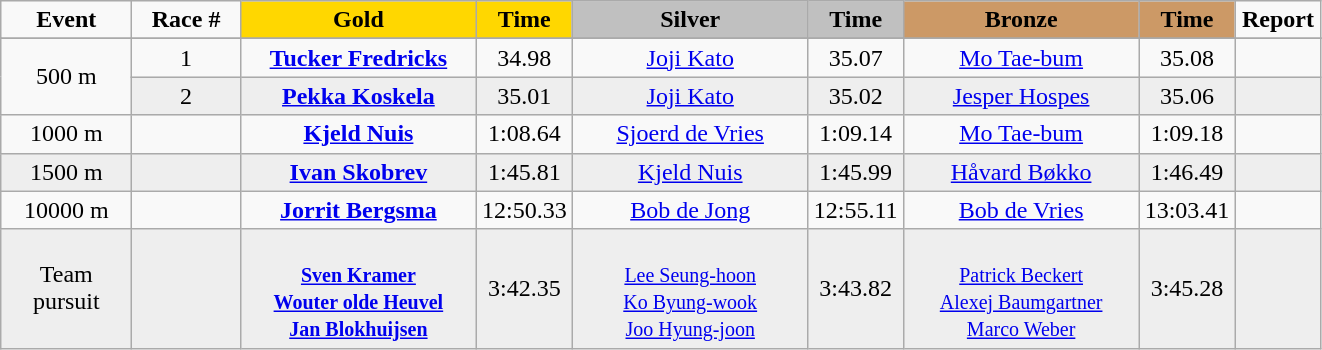<table class="wikitable">
<tr>
<td width="80" align="center"><strong>Event</strong></td>
<td width="65" align="center"><strong>Race #</strong></td>
<td width="150" bgcolor="gold" align="center"><strong>Gold</strong></td>
<td width="50" bgcolor="gold" align="center"><strong>Time</strong></td>
<td width="150" bgcolor="silver" align="center"><strong>Silver</strong></td>
<td width="50" bgcolor="silver" align="center"><strong>Time</strong></td>
<td width="150" bgcolor="#CC9966" align="center"><strong>Bronze</strong></td>
<td width="50" bgcolor="#CC9966" align="center"><strong>Time</strong></td>
<td width="50" align="center"><strong>Report</strong></td>
</tr>
<tr bgcolor="#cccccc">
</tr>
<tr>
<td rowspan=2 align="center">500 m</td>
<td align="center">1</td>
<td align="center"><strong><a href='#'>Tucker Fredricks</a></strong><br><small></small></td>
<td align="center">34.98</td>
<td align="center"><a href='#'>Joji Kato</a><br><small></small></td>
<td align="center">35.07</td>
<td align="center"><a href='#'>Mo Tae-bum</a><br><small></small></td>
<td align="center">35.08</td>
<td align="center"></td>
</tr>
<tr bgcolor="#eeeeee">
<td align="center">2</td>
<td align="center"><strong><a href='#'>Pekka Koskela</a></strong><br><small></small></td>
<td align="center">35.01</td>
<td align="center"><a href='#'>Joji Kato</a><br><small></small></td>
<td align="center">35.02</td>
<td align="center"><a href='#'>Jesper Hospes</a><br><small></small></td>
<td align="center">35.06</td>
<td align="center"></td>
</tr>
<tr>
<td align="center">1000 m</td>
<td align="center"></td>
<td align="center"><strong><a href='#'>Kjeld Nuis</a></strong><br><small></small></td>
<td align="center">1:08.64</td>
<td align="center"><a href='#'>Sjoerd de Vries</a><br><small></small></td>
<td align="center">1:09.14</td>
<td align="center"><a href='#'>Mo Tae-bum</a><br><small></small></td>
<td align="center">1:09.18</td>
<td align="center"></td>
</tr>
<tr bgcolor="#eeeeee">
<td align="center">1500 m</td>
<td align="center"></td>
<td align="center"><strong><a href='#'>Ivan Skobrev</a></strong><br><small></small></td>
<td align="center">1:45.81</td>
<td align="center"><a href='#'>Kjeld Nuis</a><br><small></small></td>
<td align="center">1:45.99</td>
<td align="center"><a href='#'>Håvard Bøkko</a><br><small></small></td>
<td align="center">1:46.49</td>
<td align="center"></td>
</tr>
<tr>
<td align="center">10000 m</td>
<td align="center"></td>
<td align="center"><strong><a href='#'>Jorrit Bergsma</a></strong><br><small></small></td>
<td align="center">12:50.33</td>
<td align="center"><a href='#'>Bob de Jong</a><br><small></small></td>
<td align="center">12:55.11</td>
<td align="center"><a href='#'>Bob de Vries</a><br><small></small></td>
<td align="center">13:03.41</td>
<td align="center"></td>
</tr>
<tr bgcolor="#eeeeee">
<td align="center">Team pursuit</td>
<td align="center"></td>
<td align="center"><strong></strong><br><small><strong><a href='#'>Sven Kramer</a><br><a href='#'>Wouter olde Heuvel</a><br><a href='#'>Jan Blokhuijsen</a></strong></small></td>
<td align="center">3:42.35</td>
<td align="center"><br><small><a href='#'>Lee Seung-hoon</a><br><a href='#'>Ko Byung-wook</a><br><a href='#'>Joo Hyung-joon</a></small></td>
<td align="center">3:43.82</td>
<td align="center"><br><small><a href='#'>Patrick Beckert</a><br><a href='#'>Alexej Baumgartner</a><br><a href='#'>Marco Weber</a></small></td>
<td align="center">3:45.28</td>
<td align="center"></td>
</tr>
</table>
